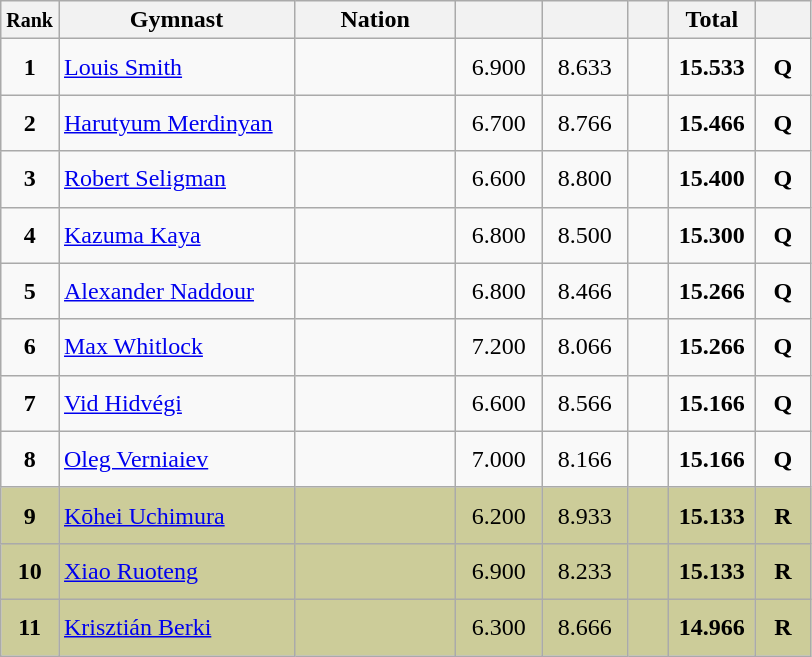<table class="wikitable sortable" style="text-align:center;">
<tr>
<th scope="col"  style="width:15px;"><small>Rank</small></th>
<th scope="col"  style="width:150px;">Gymnast</th>
<th scope="col"  style="width:100px;">Nation</th>
<th scope="col"  style="width:50px;"><small></small></th>
<th scope="col"  style="width:50px;"><small></small></th>
<th scope="col"  style="width:20px;"><small></small></th>
<th scope="col"  style="width:50px;">Total</th>
<th scope="col"  style="width:30px;"><small></small></th>
</tr>
<tr>
<td scope=row style="text-align:center"><strong>1</strong></td>
<td style="height:30px; text-align:left;"><a href='#'>Louis Smith</a></td>
<td style="text-align:left;"><small></small></td>
<td>6.900</td>
<td>8.633</td>
<td></td>
<td><strong>15.533</strong></td>
<td><strong>Q</strong></td>
</tr>
<tr>
<td scope=row style="text-align:center"><strong>2</strong></td>
<td style="height:30px; text-align:left;"><a href='#'>Harutyum Merdinyan</a></td>
<td style="text-align:left;"><small></small></td>
<td>6.700</td>
<td>8.766</td>
<td></td>
<td><strong>15.466</strong></td>
<td><strong>Q</strong></td>
</tr>
<tr>
<td scope=row style="text-align:center"><strong>3</strong></td>
<td style="height:30px; text-align:left;"><a href='#'>Robert Seligman</a></td>
<td style="text-align:left;"><small></small></td>
<td>6.600</td>
<td>8.800</td>
<td></td>
<td><strong>15.400</strong></td>
<td><strong>Q</strong></td>
</tr>
<tr>
<td scope=row style="text-align:center"><strong>4</strong></td>
<td style="height:30px; text-align:left;"><a href='#'>Kazuma Kaya</a></td>
<td style="text-align:left;"><small></small></td>
<td>6.800</td>
<td>8.500</td>
<td></td>
<td><strong>15.300</strong></td>
<td><strong>Q</strong></td>
</tr>
<tr>
<td scope=row style="text-align:center"><strong>5</strong></td>
<td style="height:30px; text-align:left;"><a href='#'>Alexander Naddour</a></td>
<td style="text-align:left;"><small></small></td>
<td>6.800</td>
<td>8.466</td>
<td></td>
<td><strong>15.266</strong></td>
<td><strong>Q</strong></td>
</tr>
<tr>
<td scope=row style="text-align:center"><strong>6</strong></td>
<td style="height:30px; text-align:left;"><a href='#'>Max Whitlock</a></td>
<td style="text-align:left;"><small></small></td>
<td>7.200</td>
<td>8.066</td>
<td></td>
<td><strong>15.266</strong></td>
<td><strong>Q</strong></td>
</tr>
<tr>
<td scope=row style="text-align:center"><strong>7</strong></td>
<td style="height:30px; text-align:left;"><a href='#'>Vid Hidvégi</a></td>
<td style="text-align:left;"><small></small></td>
<td>6.600</td>
<td>8.566</td>
<td></td>
<td><strong>15.166</strong></td>
<td><strong>Q</strong></td>
</tr>
<tr>
<td scope=row style="text-align:center"><strong>8</strong></td>
<td style="height:30px; text-align:left;"><a href='#'>Oleg Verniaiev</a></td>
<td style="text-align:left;"><small></small></td>
<td>7.000</td>
<td>8.166</td>
<td></td>
<td><strong>15.166</strong></td>
<td><strong>Q</strong></td>
</tr>
<tr style="background:#CCCC99;">
<td scope=row style="text-align:center"><strong>9</strong></td>
<td style="height:30px; text-align:left;"><a href='#'>Kōhei Uchimura</a></td>
<td style="text-align:left;"><small></small></td>
<td>6.200</td>
<td>8.933</td>
<td></td>
<td><strong>15.133</strong></td>
<td><strong>R</strong></td>
</tr>
<tr style="background:#CCCC99;">
<td scope=row style="text-align:center"><strong>10</strong></td>
<td style="height:30px; text-align:left;"><a href='#'>Xiao Ruoteng</a></td>
<td style="text-align:left;"><small></small></td>
<td>6.900</td>
<td>8.233</td>
<td></td>
<td><strong>15.133</strong></td>
<td><strong>R</strong></td>
</tr>
<tr style="background:#CCCC99;">
<td scope=row style="text-align:center"><strong>11</strong></td>
<td style="height:30px; text-align:left;"><a href='#'>Krisztián Berki</a></td>
<td style="text-align:left;"><small></small></td>
<td>6.300</td>
<td>8.666</td>
<td></td>
<td><strong>14.966</strong></td>
<td><strong>R</strong></td>
</tr>
</table>
